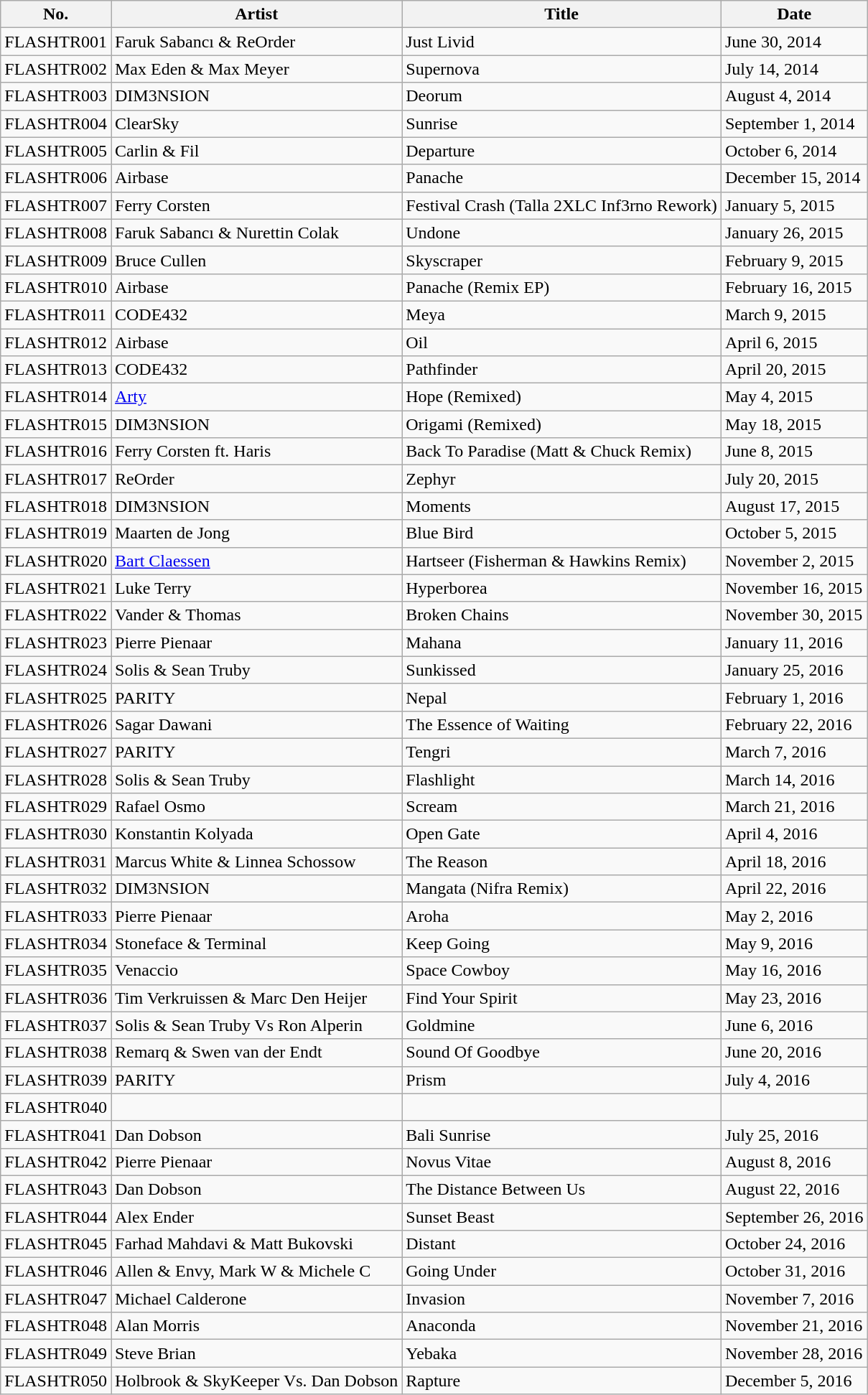<table class="wikitable sortable">
<tr>
<th>No.</th>
<th>Artist</th>
<th>Title</th>
<th>Date</th>
</tr>
<tr>
<td>FLASHTR001</td>
<td>Faruk Sabancı & ReOrder</td>
<td>Just Livid</td>
<td>June 30, 2014</td>
</tr>
<tr>
<td>FLASHTR002</td>
<td>Max Eden & Max Meyer</td>
<td>Supernova</td>
<td>July 14, 2014</td>
</tr>
<tr>
<td>FLASHTR003</td>
<td>DIM3NSION</td>
<td>Deorum</td>
<td>August 4, 2014</td>
</tr>
<tr>
<td>FLASHTR004</td>
<td>ClearSky</td>
<td>Sunrise</td>
<td>September 1, 2014</td>
</tr>
<tr>
<td>FLASHTR005</td>
<td>Carlin & Fil</td>
<td>Departure</td>
<td>October 6, 2014</td>
</tr>
<tr>
<td>FLASHTR006</td>
<td>Airbase</td>
<td>Panache</td>
<td>December 15, 2014</td>
</tr>
<tr>
<td>FLASHTR007</td>
<td>Ferry Corsten</td>
<td>Festival Crash (Talla 2XLC Inf3rno Rework)</td>
<td>January 5, 2015</td>
</tr>
<tr>
<td>FLASHTR008</td>
<td>Faruk Sabancı & Nurettin Colak</td>
<td>Undone</td>
<td>January 26, 2015</td>
</tr>
<tr>
<td>FLASHTR009</td>
<td>Bruce Cullen</td>
<td>Skyscraper</td>
<td>February 9, 2015</td>
</tr>
<tr>
<td>FLASHTR010</td>
<td>Airbase</td>
<td>Panache (Remix EP)</td>
<td>February 16, 2015</td>
</tr>
<tr>
<td>FLASHTR011</td>
<td>CODE432</td>
<td>Meya</td>
<td>March 9, 2015</td>
</tr>
<tr>
<td>FLASHTR012</td>
<td>Airbase</td>
<td>Oil</td>
<td>April 6, 2015</td>
</tr>
<tr>
<td>FLASHTR013</td>
<td>CODE432</td>
<td>Pathfinder</td>
<td>April 20, 2015</td>
</tr>
<tr>
<td>FLASHTR014</td>
<td><a href='#'>Arty</a></td>
<td>Hope (Remixed)</td>
<td>May 4, 2015</td>
</tr>
<tr>
<td>FLASHTR015</td>
<td>DIM3NSION</td>
<td>Origami (Remixed)</td>
<td>May 18, 2015</td>
</tr>
<tr>
<td>FLASHTR016</td>
<td>Ferry Corsten ft. Haris</td>
<td>Back To Paradise (Matt & Chuck Remix)</td>
<td>June 8, 2015</td>
</tr>
<tr>
<td>FLASHTR017</td>
<td>ReOrder</td>
<td>Zephyr</td>
<td>July 20, 2015</td>
</tr>
<tr>
<td>FLASHTR018</td>
<td>DIM3NSION</td>
<td>Moments</td>
<td>August 17, 2015</td>
</tr>
<tr>
<td>FLASHTR019</td>
<td>Maarten de Jong</td>
<td>Blue Bird</td>
<td>October 5, 2015</td>
</tr>
<tr>
<td>FLASHTR020</td>
<td><a href='#'>Bart Claessen</a></td>
<td>Hartseer (Fisherman & Hawkins Remix)</td>
<td>November 2, 2015</td>
</tr>
<tr>
<td>FLASHTR021</td>
<td>Luke Terry</td>
<td>Hyperborea</td>
<td>November 16, 2015</td>
</tr>
<tr>
<td>FLASHTR022</td>
<td>Vander & Thomas</td>
<td>Broken Chains</td>
<td>November 30, 2015</td>
</tr>
<tr>
<td>FLASHTR023</td>
<td>Pierre Pienaar</td>
<td>Mahana</td>
<td>January 11, 2016</td>
</tr>
<tr>
<td>FLASHTR024</td>
<td>Solis & Sean Truby</td>
<td>Sunkissed</td>
<td>January 25, 2016</td>
</tr>
<tr>
<td>FLASHTR025</td>
<td>PARITY</td>
<td>Nepal</td>
<td>February 1, 2016</td>
</tr>
<tr>
<td>FLASHTR026</td>
<td>Sagar Dawani</td>
<td>The Essence of Waiting</td>
<td>February 22, 2016</td>
</tr>
<tr>
<td>FLASHTR027</td>
<td>PARITY</td>
<td>Tengri</td>
<td>March 7, 2016</td>
</tr>
<tr>
<td>FLASHTR028</td>
<td>Solis & Sean Truby</td>
<td>Flashlight</td>
<td>March 14, 2016</td>
</tr>
<tr>
<td>FLASHTR029</td>
<td>Rafael Osmo</td>
<td>Scream</td>
<td>March 21, 2016</td>
</tr>
<tr>
<td>FLASHTR030</td>
<td>Konstantin Kolyada</td>
<td>Open Gate</td>
<td>April 4, 2016</td>
</tr>
<tr>
<td>FLASHTR031</td>
<td>Marcus White & Linnea Schossow</td>
<td>The Reason</td>
<td>April 18, 2016</td>
</tr>
<tr>
<td>FLASHTR032</td>
<td>DIM3NSION</td>
<td>Mangata (Nifra Remix)</td>
<td>April 22, 2016</td>
</tr>
<tr>
<td>FLASHTR033</td>
<td>Pierre Pienaar</td>
<td>Aroha</td>
<td>May 2, 2016</td>
</tr>
<tr>
<td>FLASHTR034</td>
<td>Stoneface & Terminal</td>
<td>Keep Going</td>
<td>May 9, 2016</td>
</tr>
<tr>
<td>FLASHTR035</td>
<td>Venaccio</td>
<td>Space Cowboy</td>
<td>May 16, 2016</td>
</tr>
<tr>
<td>FLASHTR036</td>
<td>Tim Verkruissen & Marc Den Heijer</td>
<td>Find Your Spirit</td>
<td>May 23, 2016</td>
</tr>
<tr>
<td>FLASHTR037</td>
<td>Solis & Sean Truby Vs Ron Alperin</td>
<td>Goldmine</td>
<td>June 6, 2016</td>
</tr>
<tr>
<td>FLASHTR038</td>
<td>Remarq & Swen van der Endt</td>
<td>Sound Of Goodbye</td>
<td>June 20, 2016</td>
</tr>
<tr>
<td>FLASHTR039</td>
<td>PARITY</td>
<td>Prism</td>
<td>July 4, 2016</td>
</tr>
<tr>
<td>FLASHTR040</td>
<td></td>
<td></td>
<td></td>
</tr>
<tr>
<td>FLASHTR041</td>
<td>Dan Dobson</td>
<td>Bali Sunrise</td>
<td>July 25, 2016</td>
</tr>
<tr>
<td>FLASHTR042</td>
<td>Pierre Pienaar</td>
<td>Novus Vitae</td>
<td>August 8, 2016</td>
</tr>
<tr>
<td>FLASHTR043</td>
<td>Dan Dobson</td>
<td>The Distance Between Us</td>
<td>August 22, 2016</td>
</tr>
<tr>
<td>FLASHTR044</td>
<td>Alex Ender</td>
<td>Sunset Beast</td>
<td>September 26, 2016</td>
</tr>
<tr>
<td>FLASHTR045</td>
<td>Farhad Mahdavi & Matt Bukovski</td>
<td>Distant</td>
<td>October 24, 2016</td>
</tr>
<tr>
<td>FLASHTR046</td>
<td>Allen & Envy, Mark W & Michele C</td>
<td>Going Under</td>
<td>October 31, 2016</td>
</tr>
<tr>
<td>FLASHTR047</td>
<td>Michael Calderone</td>
<td>Invasion</td>
<td>November 7, 2016</td>
</tr>
<tr>
<td>FLASHTR048</td>
<td>Alan Morris</td>
<td>Anaconda</td>
<td>November 21, 2016</td>
</tr>
<tr>
<td>FLASHTR049</td>
<td>Steve Brian</td>
<td>Yebaka</td>
<td>November 28, 2016</td>
</tr>
<tr>
<td>FLASHTR050</td>
<td>Holbrook & SkyKeeper Vs. Dan Dobson</td>
<td>Rapture</td>
<td>December 5, 2016</td>
</tr>
</table>
